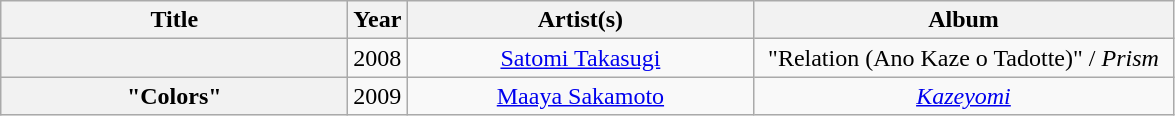<table class="wikitable plainrowheaders" style="text-align:center;">
<tr>
<th scope="col" style="width:14em;">Title</th>
<th scope="col" style="width:1em;">Year</th>
<th scope="col" style="width:14em;">Artist(s)</th>
<th scope="col" style="width:17em;">Album</th>
</tr>
<tr>
<th scope="row"></th>
<td>2008</td>
<td><a href='#'>Satomi Takasugi</a></td>
<td>"Relation (Ano Kaze o Tadotte)"  / <em>Prism</em></td>
</tr>
<tr>
<th scope="row">"Colors"</th>
<td>2009</td>
<td><a href='#'>Maaya Sakamoto</a></td>
<td><em><a href='#'>Kazeyomi</a></em></td>
</tr>
</table>
